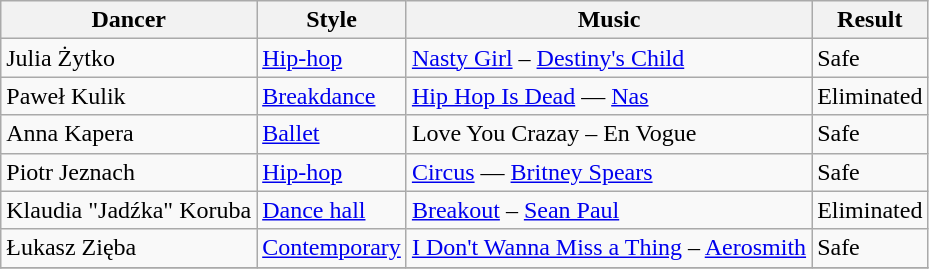<table class="wikitable">
<tr>
<th>Dancer</th>
<th>Style</th>
<th>Music</th>
<th>Result</th>
</tr>
<tr>
<td>Julia Żytko</td>
<td><a href='#'>Hip-hop</a></td>
<td><a href='#'>Nasty Girl</a> – <a href='#'>Destiny's Child</a></td>
<td>Safe</td>
</tr>
<tr>
<td>Paweł Kulik</td>
<td><a href='#'>Breakdance</a></td>
<td><a href='#'>Hip Hop Is Dead</a> — <a href='#'>Nas</a></td>
<td>Eliminated</td>
</tr>
<tr>
<td>Anna Kapera</td>
<td><a href='#'>Ballet</a></td>
<td>Love You Crazay – En Vogue</td>
<td>Safe</td>
</tr>
<tr>
<td>Piotr Jeznach</td>
<td><a href='#'>Hip-hop</a></td>
<td><a href='#'>Circus</a> — <a href='#'>Britney Spears</a></td>
<td>Safe</td>
</tr>
<tr>
<td>Klaudia "Jadźka" Koruba</td>
<td><a href='#'>Dance hall</a></td>
<td><a href='#'>Breakout</a> – <a href='#'>Sean Paul</a></td>
<td>Eliminated</td>
</tr>
<tr>
<td>Łukasz Zięba</td>
<td><a href='#'>Contemporary</a></td>
<td><a href='#'>I Don't Wanna Miss a Thing</a> – <a href='#'>Aerosmith</a></td>
<td>Safe</td>
</tr>
<tr>
</tr>
</table>
